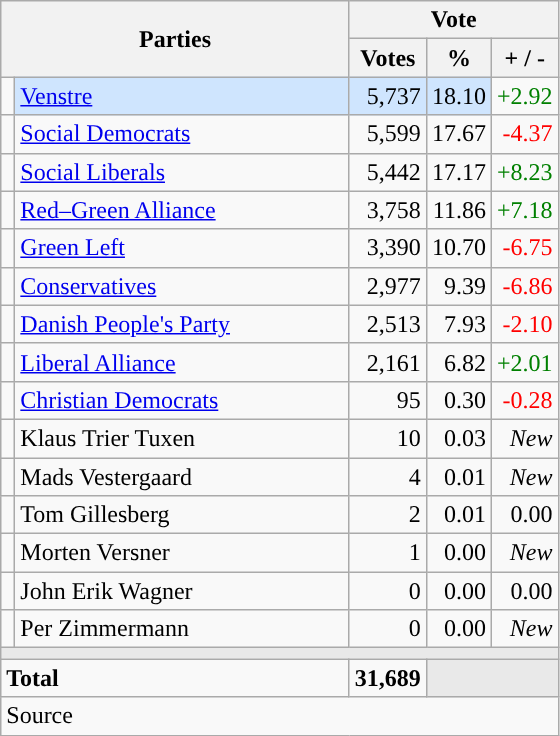<table class="wikitable" style="text-align:right;">
<tr>
<th style="text-align:centre;" rowspan="2" colspan="2" width="225">Parties</th>
<th colspan="3">Vote</th>
</tr>
<tr>
<th width="15">Votes</th>
<th width="15">%</th>
<th width="15">+ / -</th>
</tr>
<tr>
<td width="2" style="color:inherit;background:"></td>
<td bgcolor=#cfe5fe  align="left"><a href='#'>Venstre</a></td>
<td bgcolor=#cfe5fe>5,737</td>
<td bgcolor=#cfe5fe>18.10</td>
<td style=color:green;>+2.92</td>
</tr>
<tr>
<td width="2" style="color:inherit;background:"></td>
<td align="left"><a href='#'>Social Democrats</a></td>
<td>5,599</td>
<td>17.67</td>
<td style=color:red;>-4.37</td>
</tr>
<tr>
<td width="2" style="color:inherit;background:"></td>
<td align="left"><a href='#'>Social Liberals</a></td>
<td>5,442</td>
<td>17.17</td>
<td style=color:green;>+8.23</td>
</tr>
<tr>
<td width="2" style="color:inherit;background:"></td>
<td align="left"><a href='#'>Red–Green Alliance</a></td>
<td>3,758</td>
<td>11.86</td>
<td style=color:green;>+7.18</td>
</tr>
<tr>
<td width="2" style="color:inherit;background:"></td>
<td align="left"><a href='#'>Green Left</a></td>
<td>3,390</td>
<td>10.70</td>
<td style=color:red;>-6.75</td>
</tr>
<tr>
<td width="2" style="color:inherit;background:"></td>
<td align="left"><a href='#'>Conservatives</a></td>
<td>2,977</td>
<td>9.39</td>
<td style=color:red;>-6.86</td>
</tr>
<tr>
<td width="2" style="color:inherit;background:"></td>
<td align="left"><a href='#'>Danish People's Party</a></td>
<td>2,513</td>
<td>7.93</td>
<td style=color:red;>-2.10</td>
</tr>
<tr>
<td width="2" style="color:inherit;background:"></td>
<td align="left"><a href='#'>Liberal Alliance</a></td>
<td>2,161</td>
<td>6.82</td>
<td style=color:green;>+2.01</td>
</tr>
<tr>
<td width="2" style="color:inherit;background:"></td>
<td align="left"><a href='#'>Christian Democrats</a></td>
<td>95</td>
<td>0.30</td>
<td style=color:red;>-0.28</td>
</tr>
<tr>
<td width="2" style="color:inherit;background:"></td>
<td align="left">Klaus Trier Tuxen</td>
<td>10</td>
<td>0.03</td>
<td><em>New</em></td>
</tr>
<tr>
<td width="2" style="color:inherit;background:"></td>
<td align="left">Mads Vestergaard</td>
<td>4</td>
<td>0.01</td>
<td><em>New</em></td>
</tr>
<tr>
<td width="2" style="color:inherit;background:"></td>
<td align="left">Tom Gillesberg</td>
<td>2</td>
<td>0.01</td>
<td>0.00</td>
</tr>
<tr>
<td width="2" style="color:inherit;background:"></td>
<td align="left">Morten Versner</td>
<td>1</td>
<td>0.00</td>
<td><em>New</em></td>
</tr>
<tr>
<td width="2" style="color:inherit;background:"></td>
<td align="left">John Erik Wagner</td>
<td>0</td>
<td>0.00</td>
<td>0.00</td>
</tr>
<tr>
<td width="2" style="color:inherit;background:"></td>
<td align="left">Per Zimmermann</td>
<td>0</td>
<td>0.00</td>
<td><em>New</em></td>
</tr>
<tr>
<td colspan="7" bgcolor="#E9E9E9"></td>
</tr>
<tr>
<td align="left" colspan="2"><strong>Total</strong></td>
<td><strong>31,689</strong></td>
<td bgcolor="#E9E9E9" colspan="2"></td>
</tr>
<tr>
<td align="left" colspan="6">Source</td>
</tr>
</table>
